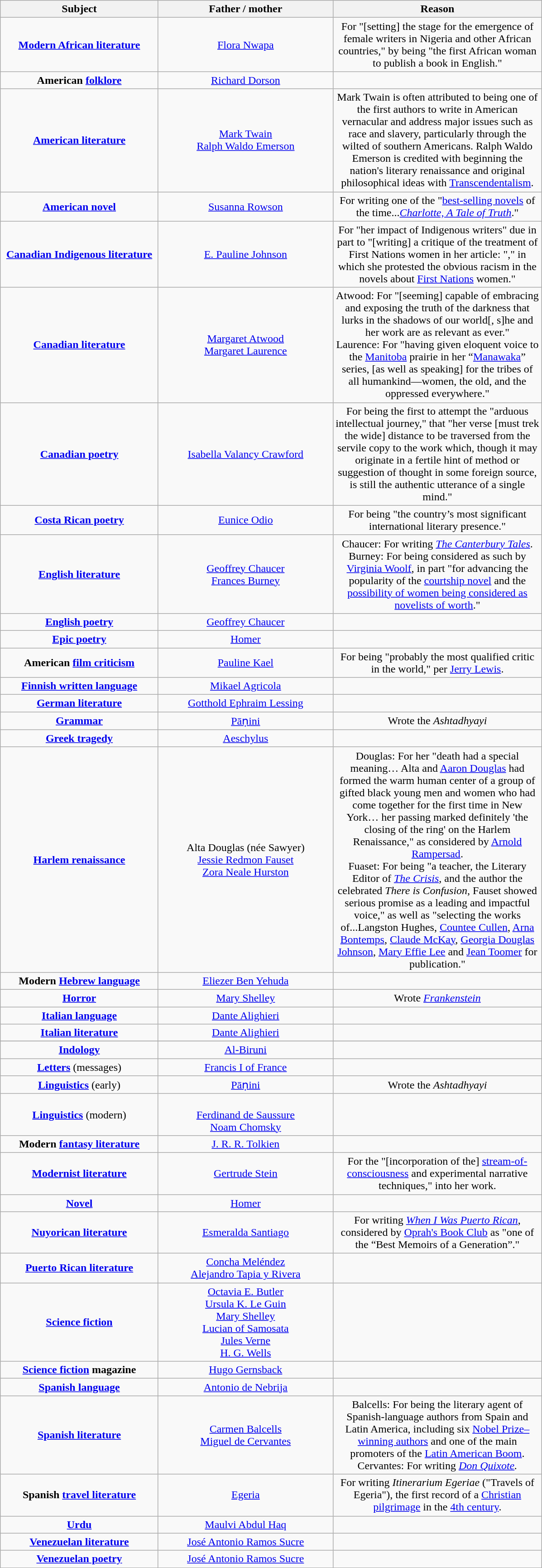<table class="wikitable" style="text-align:center;">
<tr>
<th width="225px">Subject</th>
<th width="250px">Father / mother</th>
<th width="300px">Reason</th>
</tr>
<tr>
<td><a href='#'><strong>Modern African literature</strong></a></td>
<td><a href='#'>Flora Nwapa</a></td>
<td>For "[setting] the stage for the emergence of female writers in Nigeria and other African countries," by being "the first African woman to publish a book in English."</td>
</tr>
<tr>
<td><strong>American <a href='#'>folklore</a></strong></td>
<td><a href='#'>Richard Dorson</a></td>
<td></td>
</tr>
<tr>
<td><strong><a href='#'>American literature</a></strong></td>
<td><a href='#'>Mark Twain</a><br><a href='#'>Ralph Waldo Emerson</a></td>
<td>Mark Twain is often attributed to being one of the first authors to write in American vernacular and address major issues such as race and slavery, particularly through the wilted of southern Americans. Ralph Waldo Emerson is credited with beginning the nation's literary renaissance and original philosophical ideas with <a href='#'>Transcendentalism</a>.</td>
</tr>
<tr>
<td><strong><a href='#'>American novel</a></strong></td>
<td><a href='#'>Susanna Rowson</a></td>
<td>For writing one of the "<a href='#'>best-selling novels</a> of the time...<em><a href='#'>Charlotte, A Tale of Truth</a></em>."</td>
</tr>
<tr>
<td><strong><a href='#'>Canadian Indigenous literature</a></strong></td>
<td><a href='#'>E. Pauline Johnson</a></td>
<td>For "her impact of Indigenous writers" due in part to "[writing] a critique of the treatment of First Nations women in her article: "," in which she protested the obvious racism in the novels about <a href='#'>First Nations</a> women."</td>
</tr>
<tr>
<td><strong><a href='#'>Canadian literature</a></strong></td>
<td><a href='#'>Margaret Atwood</a><br><a href='#'>Margaret Laurence</a></td>
<td>Atwood: For "[seeming] capable of embracing and exposing the truth of the darkness that lurks in the shadows of our world[, s]he and her work are as relevant as ever."<br>Laurence: For "having given eloquent voice to the <a href='#'>Manitoba</a> prairie in her “<a href='#'>Manawaka</a>” series, [as well as speaking] for the tribes of all humankind—women, the old, and the oppressed everywhere."</td>
</tr>
<tr>
<td><strong><a href='#'>Canadian poetry</a></strong></td>
<td><a href='#'>Isabella Valancy Crawford</a></td>
<td>For being the first to attempt the "arduous intellectual journey," that "her verse [must trek the wide] distance to be traversed from the servile copy to the work which, though it may originate in a fertile hint of method or suggestion of thought in some foreign source, is still the authentic utterance of a single mind."</td>
</tr>
<tr>
<td><a href='#'><strong>Costa Rican poetry</strong></a></td>
<td><a href='#'>Eunice Odio</a></td>
<td>For being "the country’s most significant international literary presence."</td>
</tr>
<tr>
<td><strong><a href='#'>English literature</a></strong></td>
<td><a href='#'>Geoffrey Chaucer</a><br><a href='#'>Frances Burney</a></td>
<td>Chaucer: For writing <em><a href='#'>The Canterbury Tales</a></em>.<br>Burney: For being considered as such by <a href='#'>Virginia Woolf</a>, in part "for advancing the popularity of the <a href='#'>courtship novel</a> and the <a href='#'>possibility of women being considered as novelists of worth</a>."</td>
</tr>
<tr>
<td><strong><a href='#'>English poetry</a></strong></td>
<td><a href='#'>Geoffrey Chaucer</a></td>
<td></td>
</tr>
<tr>
<td><strong><a href='#'>Epic poetry</a></strong></td>
<td><a href='#'>Homer</a></td>
<td></td>
</tr>
<tr>
<td><strong>American <a href='#'>film criticism</a></strong></td>
<td><a href='#'>Pauline Kael</a></td>
<td>For being "probably the most qualified critic in the world," per <a href='#'>Jerry Lewis</a>.</td>
</tr>
<tr>
<td><strong><a href='#'>Finnish written language</a></strong></td>
<td><a href='#'>Mikael Agricola</a></td>
<td></td>
</tr>
<tr>
<td><strong><a href='#'>German literature</a></strong></td>
<td><a href='#'>Gotthold Ephraim Lessing</a></td>
<td></td>
</tr>
<tr>
<td><strong><a href='#'>Grammar</a></strong></td>
<td><a href='#'>Pāṇini</a></td>
<td>Wrote the <em>Ashtadhyayi</em></td>
</tr>
<tr>
<td><strong><a href='#'>Greek tragedy</a></strong></td>
<td><a href='#'>Aeschylus</a></td>
<td></td>
</tr>
<tr>
<td><strong><a href='#'>Harlem renaissance</a></strong></td>
<td>Alta Douglas (née Sawyer)<br><a href='#'>Jessie Redmon Fauset</a><br><a href='#'>Zora Neale Hurston</a></td>
<td>Douglas: For her "death had a special meaning… Alta and <a href='#'>Aaron Douglas</a> had formed the warm human center of a group of gifted black young men and women who had come together for the first time in New York… her passing marked definitely 'the closing of the ring' on the Harlem Renaissance," as considered by <a href='#'>Arnold Rampersad</a>.<br>Fuaset: For being "a teacher, the Literary Editor of <em><a href='#'>The Crisis</a></em>, and the author the celebrated <em>There is Confusion</em>, Fauset showed serious promise as a leading and impactful voice," as well as "selecting the works of...Langston Hughes, <a href='#'>Countee Cullen</a>, <a href='#'>Arna Bontemps</a>, <a href='#'>Claude McKay</a>, <a href='#'>Georgia Douglas Johnson</a>, <a href='#'>Mary Effie Lee</a> and <a href='#'>Jean Toomer</a> for publication."</td>
</tr>
<tr>
<td><strong>Modern <a href='#'>Hebrew language</a></strong></td>
<td><a href='#'>Eliezer Ben Yehuda</a></td>
<td></td>
</tr>
<tr>
<td><a href='#'><strong>Horror</strong></a></td>
<td><a href='#'>Mary Shelley</a></td>
<td>Wrote <em><a href='#'>Frankenstein</a></em></td>
</tr>
<tr>
<td><strong><a href='#'>Italian language</a></strong></td>
<td><a href='#'>Dante Alighieri</a></td>
<td></td>
</tr>
<tr>
<td><strong><a href='#'>Italian literature</a></strong></td>
<td><a href='#'>Dante Alighieri</a></td>
<td></td>
</tr>
<tr>
</tr>
<tr>
<td><strong><a href='#'>Indology</a></strong></td>
<td><a href='#'>Al-Biruni</a></td>
<td></td>
</tr>
<tr>
<td><strong><a href='#'>Letters</a></strong> (messages)</td>
<td><a href='#'>Francis I of France</a></td>
<td></td>
</tr>
<tr>
<td><strong><a href='#'>Linguistics</a></strong> (early)</td>
<td><a href='#'>Pāṇini</a></td>
<td>Wrote the <em>Ashtadhyayi</em></td>
</tr>
<tr>
<td><strong><a href='#'>Linguistics</a></strong> (modern)</td>
<td><br><a href='#'>Ferdinand de Saussure</a>
<br><a href='#'>Noam Chomsky</a></td>
<td></td>
</tr>
<tr>
<td><strong>Modern <a href='#'>fantasy literature</a></strong></td>
<td><a href='#'>J. R. R. Tolkien</a></td>
<td></td>
</tr>
<tr>
<td><a href='#'><strong>Modernist literature</strong></a></td>
<td><a href='#'>Gertrude Stein</a></td>
<td>For the "[incorporation of the] <a href='#'>stream-of-consciousness</a> and experimental narrative techniques," into her work.</td>
</tr>
<tr>
<td><strong><a href='#'>Novel</a></strong></td>
<td><a href='#'>Homer</a></td>
<td></td>
</tr>
<tr>
<td><strong><a href='#'>Nuyorican literature</a></strong></td>
<td><a href='#'>Esmeralda Santiago</a></td>
<td>For writing <em><a href='#'>When I Was Puerto Rican</a></em>, considered by <a href='#'>Oprah's Book Club</a> as "one of the “Best Memoirs of a Generation”."</td>
</tr>
<tr>
<td><strong><a href='#'>Puerto Rican literature</a></strong></td>
<td><a href='#'>Concha Meléndez</a><br><a href='#'>Alejandro Tapia y Rivera</a></td>
<td></td>
</tr>
<tr>
<td><strong><a href='#'>Science fiction</a></strong></td>
<td><a href='#'>Octavia E. Butler</a><br><a href='#'>Ursula K. Le Guin</a><br><a href='#'>Mary Shelley</a><br><a href='#'>Lucian of Samosata</a><br><a href='#'>Jules Verne</a><br><a href='#'>H. G. Wells</a></td>
<td></td>
</tr>
<tr>
<td><strong><a href='#'>Science fiction</a> magazine</strong></td>
<td><a href='#'>Hugo Gernsback</a></td>
<td></td>
</tr>
<tr>
<td><strong><a href='#'>Spanish language</a></strong></td>
<td><a href='#'>Antonio de Nebrija</a></td>
<td></td>
</tr>
<tr>
<td><strong><a href='#'>Spanish literature</a></strong></td>
<td><a href='#'>Carmen Balcells</a><br><a href='#'>Miguel de Cervantes</a></td>
<td>Balcells: For being the literary agent of Spanish-language authors from Spain and Latin America, including six <a href='#'>Nobel Prize–winning authors</a> and one of the main promoters of the <a href='#'>Latin American Boom</a>.<br>Cervantes: For writing <em><a href='#'>Don Quixote</a>.</em></td>
</tr>
<tr>
<td><strong>Spanish <a href='#'>travel literature</a></strong></td>
<td><a href='#'>Egeria</a></td>
<td>For writing <em>Itinerarium Egeriae</em> ("Travels of Egeria"), the first record of a <a href='#'>Christian pilgrimage</a> in the <a href='#'>4th century</a>.</td>
</tr>
<tr>
<td><strong><a href='#'>Urdu</a></strong></td>
<td><a href='#'>Maulvi Abdul Haq</a></td>
<td></td>
</tr>
<tr>
<td><strong><a href='#'>Venezuelan literature</a></strong></td>
<td><a href='#'>José Antonio Ramos Sucre</a></td>
<td></td>
</tr>
<tr>
<td><strong><a href='#'>Venezuelan poetry</a></strong></td>
<td><a href='#'>José Antonio Ramos Sucre</a></td>
<td></td>
</tr>
</table>
